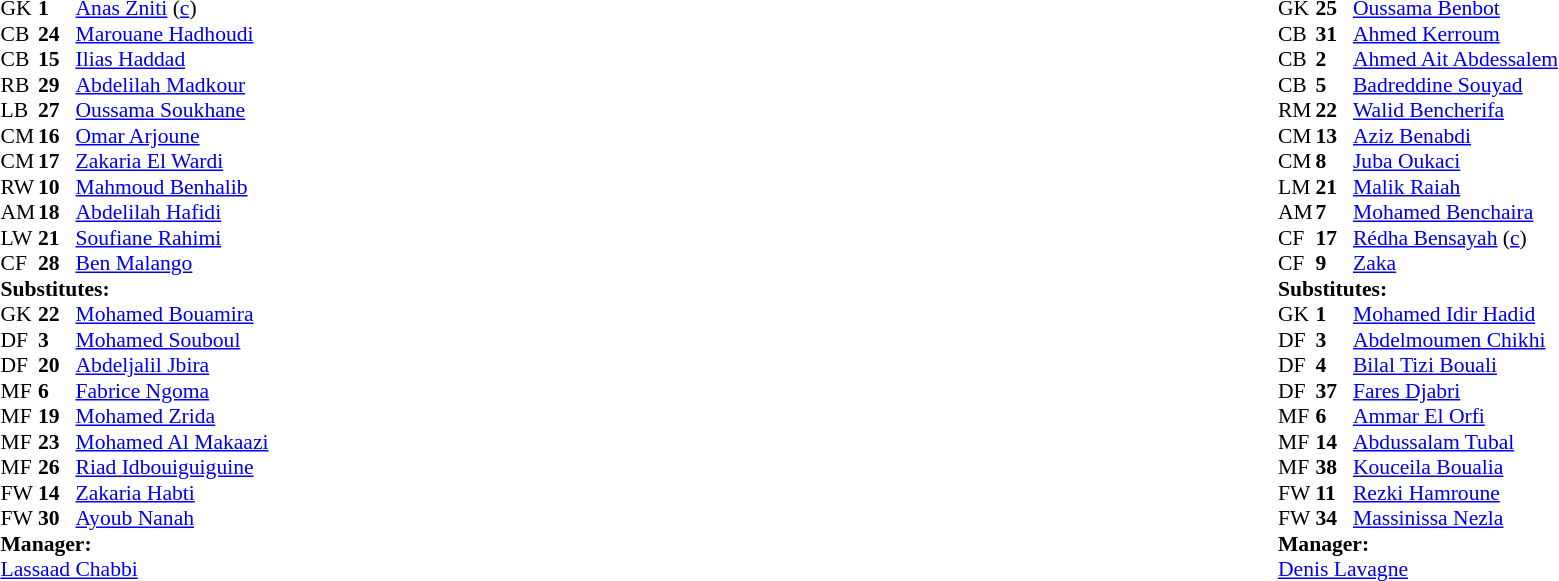<table width="100%">
<tr>
<td valign="top" width="40%"><br><table style="font-size:90%" cellspacing="0" cellpadding="0">
<tr>
<th width=25></th>
<th width=25></th>
</tr>
<tr>
<td>GK</td>
<td><strong>1</strong></td>
<td> <a href='#'>Anas Zniti</a> (<a href='#'>c</a>)</td>
</tr>
<tr>
<td>CB</td>
<td><strong>24</strong></td>
<td> <a href='#'>Marouane Hadhoudi</a></td>
</tr>
<tr>
<td>CB</td>
<td><strong>15</strong></td>
<td> <a href='#'>Ilias Haddad</a></td>
</tr>
<tr>
<td>RB</td>
<td><strong>29</strong></td>
<td> <a href='#'>Abdelilah Madkour</a></td>
<td></td>
</tr>
<tr>
<td>LB</td>
<td><strong>27</strong></td>
<td> <a href='#'>Oussama Soukhane</a></td>
</tr>
<tr>
<td>CM</td>
<td><strong>16</strong></td>
<td> <a href='#'>Omar Arjoune</a></td>
<td></td>
</tr>
<tr>
<td>CM</td>
<td><strong>17</strong></td>
<td> <a href='#'>Zakaria El Wardi</a></td>
</tr>
<tr>
<td>RW</td>
<td><strong>10</strong></td>
<td> <a href='#'>Mahmoud Benhalib</a></td>
<td></td>
<td></td>
</tr>
<tr>
<td>AM</td>
<td><strong>18</strong></td>
<td> <a href='#'>Abdelilah Hafidi</a></td>
<td></td>
<td></td>
</tr>
<tr>
<td>LW</td>
<td><strong>21</strong></td>
<td> <a href='#'>Soufiane Rahimi</a></td>
<td></td>
<td></td>
</tr>
<tr>
<td>CF</td>
<td><strong>28</strong></td>
<td> <a href='#'>Ben Malango</a></td>
<td></td>
<td></td>
</tr>
<tr>
<td colspan=3><strong>Substitutes:</strong></td>
</tr>
<tr>
<td>GK</td>
<td><strong>22</strong></td>
<td> <a href='#'>Mohamed Bouamira</a></td>
</tr>
<tr>
<td>DF</td>
<td><strong>3</strong></td>
<td> <a href='#'>Mohamed Souboul</a></td>
</tr>
<tr>
<td>DF</td>
<td><strong>20</strong></td>
<td> <a href='#'>Abdeljalil Jbira</a></td>
</tr>
<tr>
<td>MF</td>
<td><strong>6</strong></td>
<td> <a href='#'>Fabrice Ngoma</a></td>
<td></td>
<td></td>
</tr>
<tr>
<td>MF</td>
<td><strong>19</strong></td>
<td> <a href='#'>Mohamed Zrida</a></td>
<td></td>
<td></td>
</tr>
<tr>
<td>MF</td>
<td><strong>23</strong></td>
<td> <a href='#'>Mohamed Al Makaazi</a></td>
<td></td>
<td></td>
</tr>
<tr>
<td>MF</td>
<td><strong>26</strong></td>
<td> <a href='#'>Riad Idbouiguiguine</a></td>
</tr>
<tr>
<td>FW</td>
<td><strong>14</strong></td>
<td> <a href='#'>Zakaria Habti</a></td>
</tr>
<tr>
<td>FW</td>
<td><strong>30</strong></td>
<td> <a href='#'>Ayoub Nanah</a></td>
<td></td>
<td></td>
</tr>
<tr>
<td colspan=3><strong>Manager:</strong></td>
</tr>
<tr>
<td colspan=3> <a href='#'>Lassaad Chabbi</a></td>
</tr>
</table>
</td>
<td valign="top"></td>
<td valign="top" width="50%"><br><table style="font-size:90%; margin:auto" cellspacing="0" cellpadding="0">
<tr>
<th width=25></th>
<th width=25></th>
</tr>
<tr>
<td>GK</td>
<td><strong>25</strong></td>
<td> <a href='#'>Oussama Benbot</a></td>
</tr>
<tr>
<td>CB</td>
<td><strong>31</strong></td>
<td> <a href='#'>Ahmed Kerroum</a></td>
<td></td>
</tr>
<tr>
<td>CB</td>
<td><strong>2</strong></td>
<td> <a href='#'>Ahmed Ait Abdessalem</a></td>
</tr>
<tr>
<td>CB</td>
<td><strong>5</strong></td>
<td> <a href='#'>Badreddine Souyad</a></td>
</tr>
<tr>
<td>RM</td>
<td><strong>22</strong></td>
<td> <a href='#'>Walid Bencherifa</a></td>
</tr>
<tr>
<td>CM</td>
<td><strong>13</strong></td>
<td> <a href='#'>Aziz Benabdi</a></td>
</tr>
<tr>
<td>CM</td>
<td><strong>8</strong></td>
<td> <a href='#'>Juba Oukaci</a></td>
<td></td>
<td></td>
</tr>
<tr>
<td>LM</td>
<td><strong>21</strong></td>
<td> <a href='#'>Malik Raiah</a></td>
<td></td>
<td></td>
</tr>
<tr>
<td>AM</td>
<td><strong>7</strong></td>
<td> <a href='#'>Mohamed Benchaira</a></td>
</tr>
<tr>
<td>CF</td>
<td><strong>17</strong></td>
<td> <a href='#'>Rédha Bensayah</a> (<a href='#'>c</a>)</td>
<td></td>
<td></td>
</tr>
<tr>
<td>CF</td>
<td><strong>9</strong></td>
<td> <a href='#'>Zaka</a></td>
<td></td>
<td></td>
</tr>
<tr>
<td colspan=3><strong>Substitutes:</strong></td>
</tr>
<tr>
<td>GK</td>
<td><strong>1</strong></td>
<td> <a href='#'>Mohamed Idir Hadid</a></td>
</tr>
<tr>
<td>DF</td>
<td><strong>3</strong></td>
<td> <a href='#'>Abdelmoumen Chikhi</a></td>
</tr>
<tr>
<td>DF</td>
<td><strong>4</strong></td>
<td> <a href='#'>Bilal Tizi Bouali</a></td>
</tr>
<tr>
<td>DF</td>
<td><strong>37</strong></td>
<td> <a href='#'>Fares Djabri</a></td>
</tr>
<tr>
<td>MF</td>
<td><strong>6</strong></td>
<td> <a href='#'>Ammar El Orfi</a></td>
</tr>
<tr>
<td>MF</td>
<td><strong>14</strong></td>
<td> <a href='#'>Abdussalam Tubal</a></td>
<td></td>
<td></td>
</tr>
<tr>
<td>MF</td>
<td><strong>38</strong></td>
<td> <a href='#'>Kouceila Boualia</a></td>
<td></td>
<td></td>
</tr>
<tr>
<td>FW</td>
<td><strong>11</strong></td>
<td> <a href='#'>Rezki Hamroune</a></td>
<td></td>
<td></td>
</tr>
<tr>
<td>FW</td>
<td><strong>34</strong></td>
<td> <a href='#'>Massinissa Nezla</a></td>
<td></td>
<td></td>
</tr>
<tr>
<td colspan=3><strong>Manager:</strong></td>
</tr>
<tr>
<td colspan=3> <a href='#'>Denis Lavagne</a></td>
</tr>
</table>
</td>
</tr>
</table>
